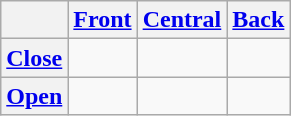<table class="wikitable">
<tr>
<th></th>
<th><a href='#'>Front</a></th>
<th><a href='#'>Central</a></th>
<th><a href='#'>Back</a></th>
</tr>
<tr style="text-align:center;">
<th><a href='#'>Close</a></th>
<td></td>
<td></td>
<td></td>
</tr>
<tr style="text-align:center;">
<th><a href='#'>Open</a></th>
<td></td>
<td></td>
<td></td>
</tr>
</table>
